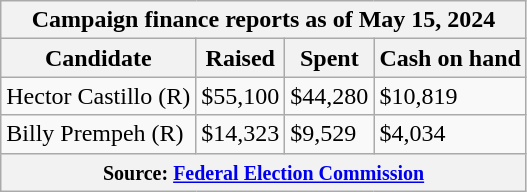<table class="wikitable sortable">
<tr>
<th colspan=4>Campaign finance reports as of May 15, 2024</th>
</tr>
<tr style="text-align:center;">
<th>Candidate</th>
<th>Raised</th>
<th>Spent</th>
<th>Cash on hand</th>
</tr>
<tr>
<td>Hector Castillo (R)</td>
<td>$55,100</td>
<td>$44,280</td>
<td>$10,819</td>
</tr>
<tr>
<td>Billy Prempeh (R)</td>
<td>$14,323</td>
<td>$9,529</td>
<td>$4,034</td>
</tr>
<tr>
<th colspan="4"><small>Source: <a href='#'>Federal Election Commission</a></small></th>
</tr>
</table>
